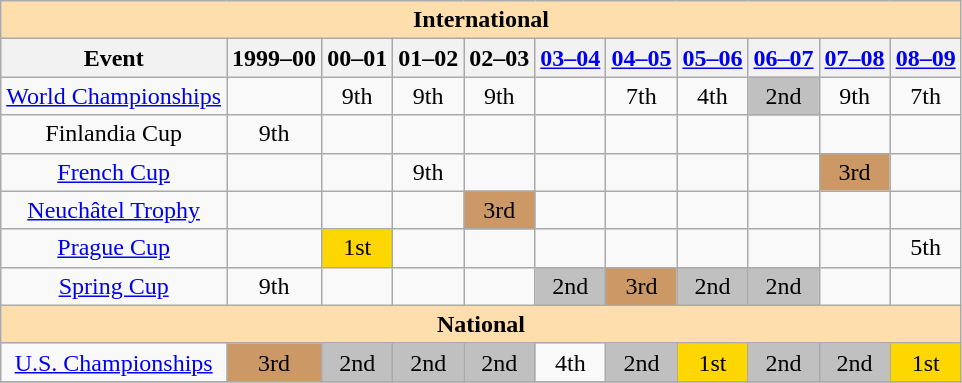<table class="wikitable">
<tr>
<th style="background-color: #ffdead; " colspan="11" align=center><strong>International</strong></th>
</tr>
<tr>
<th>Event</th>
<th>1999–00</th>
<th>00–01</th>
<th>01–02</th>
<th>02–03</th>
<th><a href='#'>03–04</a></th>
<th><a href='#'>04–05</a></th>
<th><a href='#'>05–06</a></th>
<th><a href='#'>06–07</a></th>
<th><a href='#'>07–08</a></th>
<th><a href='#'>08–09</a></th>
</tr>
<tr>
<td align="center"><a href='#'>World Championships</a></td>
<td 1999-00 align="center"></td>
<td 2000-01 align="center">9th</td>
<td 2001-02 align="center">9th</td>
<td 2002-03 align="center">9th</td>
<td 2003-04 align="center"></td>
<td 2004-05 align="center">7th</td>
<td 2005-06 align="center">4th</td>
<td 2006-07 align="center" bgcolor="silver">2nd</td>
<td 2007-08 align="center">9th</td>
<td 2008-09 align="center">7th</td>
</tr>
<tr>
<td align="center">Finlandia Cup</td>
<td align="center" 1999-00>9th</td>
<td align="center" 2000-01></td>
<td align="center" 2001-02></td>
<td align="center" 2002-03></td>
<td align="center" 2003-04></td>
<td align="center" 2004-05></td>
<td align="center" 2005-06></td>
<td align="center" 2006-07></td>
<td align="center" 2007-08></td>
<td align="center" 2008-09></td>
</tr>
<tr>
<td align="center"><a href='#'>French Cup</a></td>
<td align="center" 1999-00></td>
<td align="center" 2000-01></td>
<td align="center" 2001-02>9th</td>
<td align="center" 2002-03></td>
<td align="center" 2003-04></td>
<td align="center" 2004-05></td>
<td align="center" 2005-06></td>
<td align="center" 2006-07></td>
<td bgcolor="cc9966" align="center" 2007-08>3rd</td>
<td align="center" 2008-09></td>
</tr>
<tr>
<td align="center"><a href='#'>Neuchâtel Trophy</a></td>
<td align="center" 1999-00></td>
<td align="center" 2000-01></td>
<td align="center" 2001-02></td>
<td bgcolor="cc9966" align="center" 2002-03>3rd</td>
<td align="center" 2003-04></td>
<td align="center" 2004-05></td>
<td align="center" 2005-06></td>
<td align="center" 2006-07></td>
<td align="center" 2007-08></td>
<td align="center" 2008-09></td>
</tr>
<tr>
<td align="center"><a href='#'>Prague Cup</a></td>
<td align="center" 1999-00></td>
<td bgcolor="gold" align="center" 2000-01>1st</td>
<td align="center" 2001-02></td>
<td align="center" 2002-03></td>
<td align="center" 2003-04></td>
<td align="center" 2004-05></td>
<td align="center" 2005-06></td>
<td align="center" 2006-07></td>
<td align="center" 2007-08></td>
<td align="center" 2008-09>5th</td>
</tr>
<tr>
<td align="center"><a href='#'>Spring Cup</a></td>
<td align="center" 1999-00>9th</td>
<td align="center" 2000-01></td>
<td align="center" 2001-02></td>
<td align="center" 2002-03></td>
<td bgcolor="silver" align="center" 2003-04>2nd</td>
<td bgcolor="cc9966" align="center" 2004-05>3rd</td>
<td bgcolor="silver" align="center" 2005-06>2nd</td>
<td bgcolor="silver" align="center" 2006-07>2nd</td>
<td align="center" 2007-08></td>
<td align="center" 2008-09></td>
</tr>
<tr>
<th style="background-color: #ffdead; " colspan="11" align="center"><strong>National</strong></th>
</tr>
<tr>
<td align="center"><a href='#'>U.S. Championships</a></td>
<td 1999-00 align="center" bgcolor="cc9966">3rd</td>
<td 2000-01 align="center" bgcolor="silver">2nd</td>
<td 2001-02 align="center" bgcolor="silver">2nd</td>
<td 2002-03 align="center" bgcolor="silver">2nd</td>
<td 2003-04 align="center">4th</td>
<td 2004-05 align="center" bgcolor="silver">2nd</td>
<td 2005-06 align="center" bgcolor="gold">1st</td>
<td 2006-07 align="center" bgcolor="silver">2nd</td>
<td 2007-08 align="center" bgcolor="silver">2nd</td>
<td 2008-09 align="center" bgcolor="gold">1st</td>
</tr>
<tr>
</tr>
</table>
